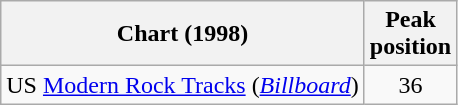<table class="wikitable">
<tr>
<th>Chart (1998)</th>
<th>Peak<br>position</th>
</tr>
<tr>
<td>US <a href='#'>Modern Rock Tracks</a> (<a href='#'><em>Billboard</em></a>)</td>
<td align=center>36</td>
</tr>
</table>
